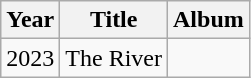<table class="wikitable">
<tr>
<th>Year</th>
<th>Title</th>
<th>Album</th>
</tr>
<tr>
<td>2023</td>
<td>The River</td>
<td></td>
</tr>
</table>
